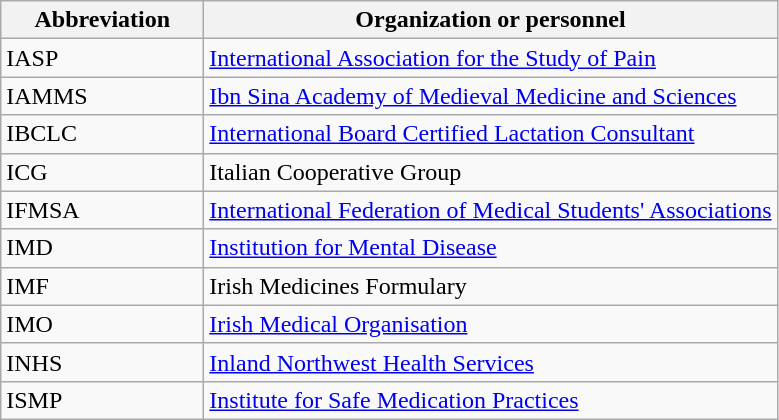<table class="wikitable sortable">
<tr>
<th style="width:8em;">Abbreviation</th>
<th>Organization or personnel</th>
</tr>
<tr>
<td>IASP</td>
<td><a href='#'>International Association for the Study of Pain</a></td>
</tr>
<tr>
<td>IAMMS</td>
<td><a href='#'>Ibn Sina Academy of Medieval Medicine and Sciences</a></td>
</tr>
<tr>
<td>IBCLC</td>
<td><a href='#'>International Board Certified Lactation Consultant</a></td>
</tr>
<tr>
<td>ICG</td>
<td>Italian Cooperative Group</td>
</tr>
<tr>
<td>IFMSA</td>
<td><a href='#'>International Federation of Medical Students' Associations</a></td>
</tr>
<tr>
<td>IMD</td>
<td><a href='#'>Institution for Mental Disease</a></td>
</tr>
<tr>
<td>IMF</td>
<td>Irish Medicines Formulary</td>
</tr>
<tr>
<td>IMO</td>
<td><a href='#'>Irish Medical Organisation</a></td>
</tr>
<tr>
<td>INHS</td>
<td><a href='#'>Inland Northwest Health Services</a></td>
</tr>
<tr>
<td>ISMP</td>
<td><a href='#'>Institute for Safe Medication Practices</a></td>
</tr>
</table>
